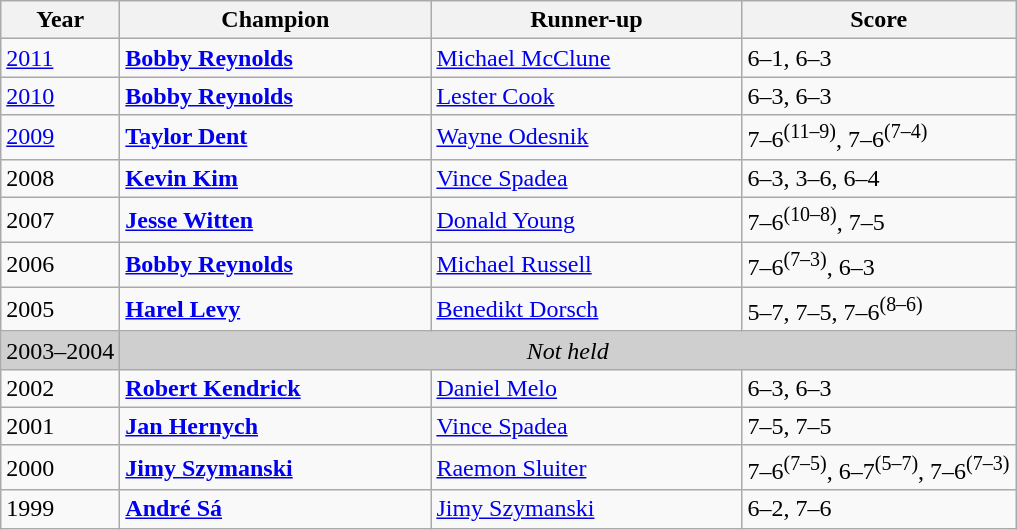<table class="wikitable">
<tr>
<th>Year</th>
<th width="200">Champion</th>
<th width="200">Runner-up</th>
<th width="175">Score</th>
</tr>
<tr>
<td><a href='#'>2011</a></td>
<td> <strong><a href='#'>Bobby Reynolds</a></strong></td>
<td> <a href='#'>Michael McClune</a></td>
<td>6–1, 6–3</td>
</tr>
<tr>
<td><a href='#'>2010</a></td>
<td> <strong><a href='#'>Bobby Reynolds</a></strong></td>
<td> <a href='#'>Lester Cook</a></td>
<td>6–3, 6–3</td>
</tr>
<tr>
<td><a href='#'>2009</a></td>
<td> <strong><a href='#'>Taylor Dent</a></strong></td>
<td> <a href='#'>Wayne Odesnik</a></td>
<td>7–6<sup>(11–9)</sup>, 7–6<sup>(7–4)</sup></td>
</tr>
<tr>
<td>2008</td>
<td> <strong><a href='#'>Kevin Kim</a></strong></td>
<td> <a href='#'>Vince Spadea</a></td>
<td>6–3, 3–6, 6–4</td>
</tr>
<tr>
<td>2007</td>
<td> <strong><a href='#'>Jesse Witten</a></strong></td>
<td> <a href='#'>Donald Young</a></td>
<td>7–6<sup>(10–8)</sup>, 7–5</td>
</tr>
<tr>
<td>2006</td>
<td> <strong><a href='#'>Bobby Reynolds</a></strong></td>
<td> <a href='#'>Michael Russell</a></td>
<td>7–6<sup>(7–3)</sup>, 6–3</td>
</tr>
<tr>
<td>2005</td>
<td> <strong><a href='#'>Harel Levy</a></strong></td>
<td> <a href='#'>Benedikt Dorsch</a></td>
<td>5–7, 7–5, 7–6<sup>(8–6)</sup></td>
</tr>
<tr>
<td style="background:#cfcfcf">2003–2004</td>
<td colspan=3 align=center style="background:#cfcfcf"><em>Not held</em></td>
</tr>
<tr>
<td>2002</td>
<td> <strong><a href='#'>Robert Kendrick</a></strong></td>
<td> <a href='#'>Daniel Melo</a></td>
<td>6–3, 6–3</td>
</tr>
<tr>
<td>2001</td>
<td> <strong><a href='#'>Jan Hernych</a></strong></td>
<td> <a href='#'>Vince Spadea</a></td>
<td>7–5, 7–5</td>
</tr>
<tr>
<td>2000</td>
<td> <strong><a href='#'>Jimy Szymanski</a></strong></td>
<td> <a href='#'>Raemon Sluiter</a></td>
<td>7–6<sup>(7–5)</sup>, 6–7<sup>(5–7)</sup>, 7–6<sup>(7–3)</sup></td>
</tr>
<tr>
<td>1999</td>
<td> <strong><a href='#'>André Sá</a></strong></td>
<td> <a href='#'>Jimy Szymanski</a></td>
<td>6–2, 7–6</td>
</tr>
</table>
